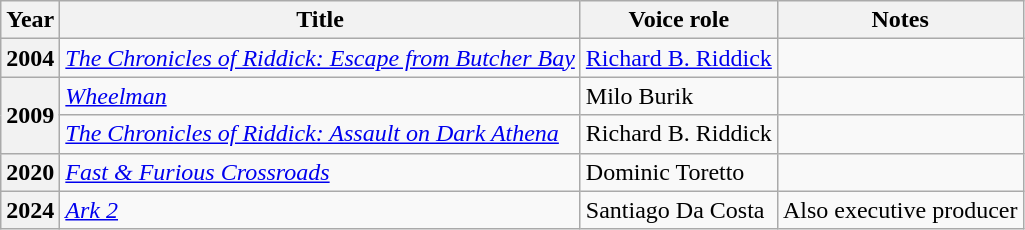<table class="wikitable sortable plainrowheaders">
<tr>
<th scope="col">Year</th>
<th scope="col">Title</th>
<th scope="col">Voice role</th>
<th scope="col" class="unsortable">Notes</th>
</tr>
<tr>
<th scope="row">2004</th>
<td><em><a href='#'>The Chronicles of Riddick: Escape from Butcher Bay</a></em></td>
<td><a href='#'>Richard B. Riddick</a></td>
<td></td>
</tr>
<tr>
<th scope="row" rowspan="2">2009</th>
<td><em><a href='#'>Wheelman</a></em></td>
<td>Milo Burik</td>
<td></td>
</tr>
<tr>
<td><em><a href='#'>The Chronicles of Riddick: Assault on Dark Athena</a></em></td>
<td>Richard B. Riddick</td>
<td></td>
</tr>
<tr>
<th scope="row">2020</th>
<td><em><a href='#'>Fast & Furious Crossroads</a></em></td>
<td>Dominic Toretto</td>
<td></td>
</tr>
<tr>
<th scope="row">2024</th>
<td><em><a href='#'>Ark 2</a></em></td>
<td>Santiago Da Costa</td>
<td>Also executive producer</td>
</tr>
</table>
